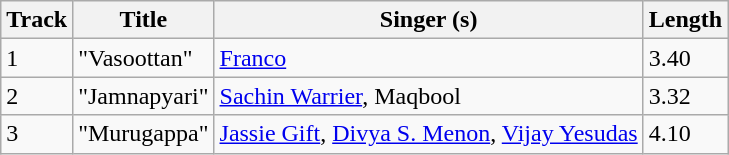<table class="wikitable">
<tr>
<th>Track</th>
<th>Title</th>
<th>Singer (s)</th>
<th>Length</th>
</tr>
<tr>
<td>1</td>
<td>"Vasoottan"</td>
<td><a href='#'>Franco</a></td>
<td>3.40</td>
</tr>
<tr>
<td>2</td>
<td>"Jamnapyari"</td>
<td><a href='#'>Sachin Warrier</a>, Maqbool</td>
<td>3.32</td>
</tr>
<tr>
<td>3</td>
<td>"Murugappa"</td>
<td><a href='#'>Jassie Gift</a>, <a href='#'>Divya S. Menon</a>, <a href='#'>Vijay Yesudas</a></td>
<td>4.10</td>
</tr>
</table>
